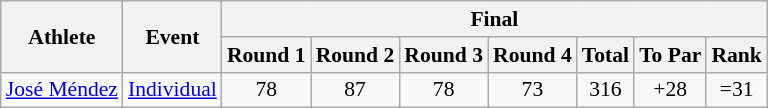<table class="wikitable" border="1" style="font-size:90%; text-align:center">
<tr>
<th rowspan=2>Athlete</th>
<th rowspan=2>Event</th>
<th colspan=7>Final</th>
</tr>
<tr>
<th>Round 1</th>
<th>Round 2</th>
<th>Round 3</th>
<th>Round 4</th>
<th>Total</th>
<th>To Par</th>
<th>Rank</th>
</tr>
<tr>
<td align=left><a href='#'>José Méndez</a></td>
<td align=left><a href='#'>Individual</a></td>
<td>78</td>
<td>87</td>
<td>78</td>
<td>73</td>
<td>316</td>
<td>+28</td>
<td>=31</td>
</tr>
</table>
